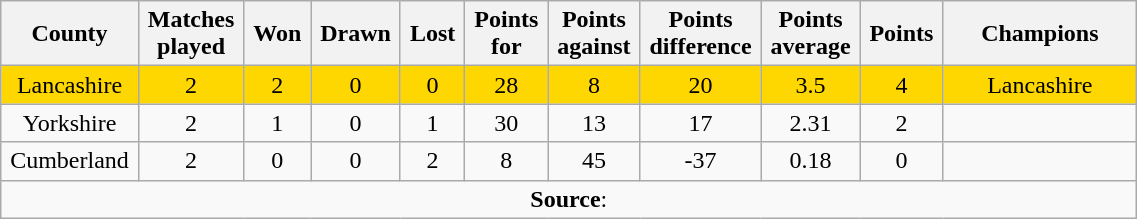<table class="wikitable plainrowheaders" style="text-align: center; width: 60%">
<tr>
<th scope="col" style="width: 5%;">County</th>
<th scope="col" style="width: 5%;">Matches played</th>
<th scope="col" style="width: 5%;">Won</th>
<th scope="col" style="width: 5%;">Drawn</th>
<th scope="col" style="width: 5%;">Lost</th>
<th scope="col" style="width: 5%;">Points for</th>
<th scope="col" style="width: 5%;">Points against</th>
<th scope="col" style="width: 5%;">Points difference</th>
<th scope="col" style="width: 5%;">Points average</th>
<th scope="col" style="width: 5%;">Points</th>
<th scope="col" style="width: 15%;">Champions</th>
</tr>
<tr style="background: gold;">
<td>Lancashire</td>
<td>2</td>
<td>2</td>
<td>0</td>
<td>0</td>
<td>28</td>
<td>8</td>
<td>20</td>
<td>3.5</td>
<td>4</td>
<td>Lancashire</td>
</tr>
<tr>
<td>Yorkshire</td>
<td>2</td>
<td>1</td>
<td>0</td>
<td>1</td>
<td>30</td>
<td>13</td>
<td>17</td>
<td>2.31</td>
<td>2</td>
<td></td>
</tr>
<tr>
<td>Cumberland</td>
<td>2</td>
<td>0</td>
<td>0</td>
<td>2</td>
<td>8</td>
<td>45</td>
<td>-37</td>
<td>0.18</td>
<td>0</td>
<td></td>
</tr>
<tr>
<td colspan="11"><strong>Source</strong>:</td>
</tr>
</table>
